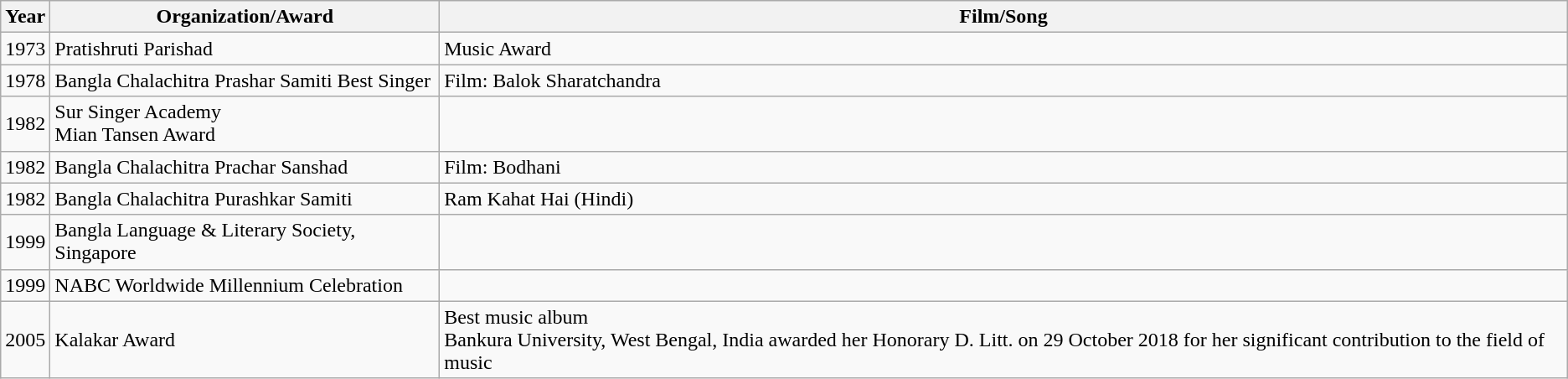<table class="wikitable">
<tr>
<th>Year</th>
<th>Organization/Award</th>
<th>Film/Song</th>
</tr>
<tr>
<td>1973</td>
<td>Pratishruti Parishad</td>
<td>Music Award</td>
</tr>
<tr>
<td>1978</td>
<td>Bangla Chalachitra Prashar Samiti Best Singer</td>
<td>Film: Balok Sharatchandra</td>
</tr>
<tr>
<td>1982</td>
<td>Sur Singer Academy<br>Mian Tansen Award</td>
<td></td>
</tr>
<tr>
<td>1982</td>
<td>Bangla Chalachitra Prachar Sanshad</td>
<td>Film: Bodhani</td>
</tr>
<tr>
<td>1982</td>
<td>Bangla Chalachitra Purashkar Samiti</td>
<td>Ram Kahat Hai (Hindi)</td>
</tr>
<tr>
<td>1999</td>
<td>Bangla Language & Literary Society, Singapore</td>
<td></td>
</tr>
<tr>
<td>1999</td>
<td>NABC Worldwide Millennium Celebration</td>
<td></td>
</tr>
<tr>
<td>2005</td>
<td>Kalakar Award</td>
<td>Best music album<br>Bankura University, West Bengal, India awarded her Honorary D. Litt. on 29 October 2018 for her significant contribution to the field of music</td>
</tr>
</table>
